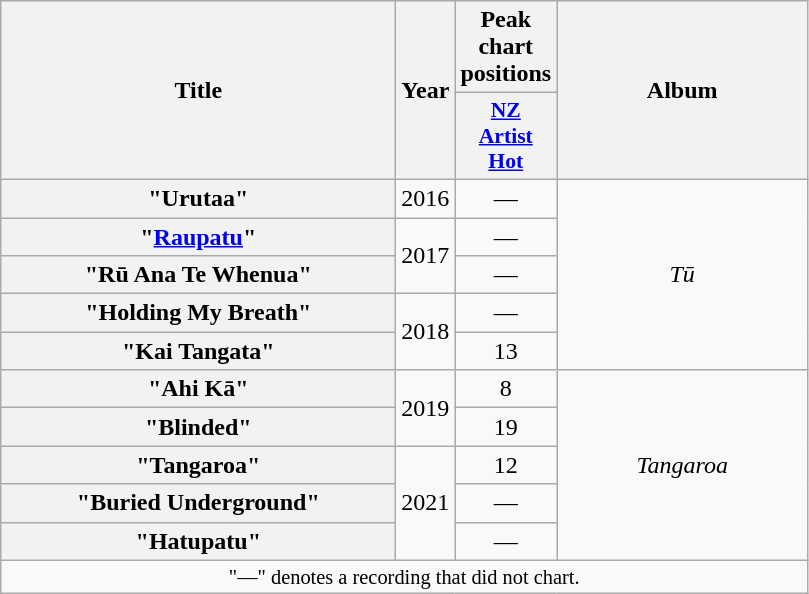<table class="wikitable plainrowheaders" style="text-align:center;">
<tr>
<th scope="col" rowspan="2" style="width:16em;">Title</th>
<th scope="col" rowspan="2" style="width:1em;">Year</th>
<th scope="col" colspan="1">Peak chart positions</th>
<th scope="col" rowspan="2" style="width:10em;">Album</th>
</tr>
<tr>
<th scope="col" style="width:3em;font-size:90%;"><a href='#'>NZ<br>Artist<br>Hot</a><br></th>
</tr>
<tr>
<th scope="row">"Urutaa"</th>
<td>2016</td>
<td>—</td>
<td rowspan="5"><em>Tū</em></td>
</tr>
<tr>
<th scope="row">"<a href='#'>Raupatu</a>"</th>
<td rowspan="2">2017</td>
<td>—</td>
</tr>
<tr>
<th scope="row">"Rū Ana Te Whenua"</th>
<td>—</td>
</tr>
<tr>
<th scope="row">"Holding My Breath"</th>
<td rowspan="2">2018</td>
<td>—</td>
</tr>
<tr>
<th scope="row">"Kai Tangata"</th>
<td>13</td>
</tr>
<tr>
<th scope="row">"Ahi Kā"</th>
<td rowspan="2">2019</td>
<td>8</td>
<td rowspan="5"><em>Tangaroa</em></td>
</tr>
<tr>
<th scope="row">"Blinded"</th>
<td>19</td>
</tr>
<tr>
<th scope="row">"Tangaroa"</th>
<td rowspan="3">2021</td>
<td>12</td>
</tr>
<tr>
<th scope="row">"Buried Underground"</th>
<td>—</td>
</tr>
<tr>
<th scope="row">"Hatupatu"</th>
<td>—</td>
</tr>
<tr>
<td colspan="8" style="font-size:85%;">"—" denotes a recording that did not chart.</td>
</tr>
</table>
